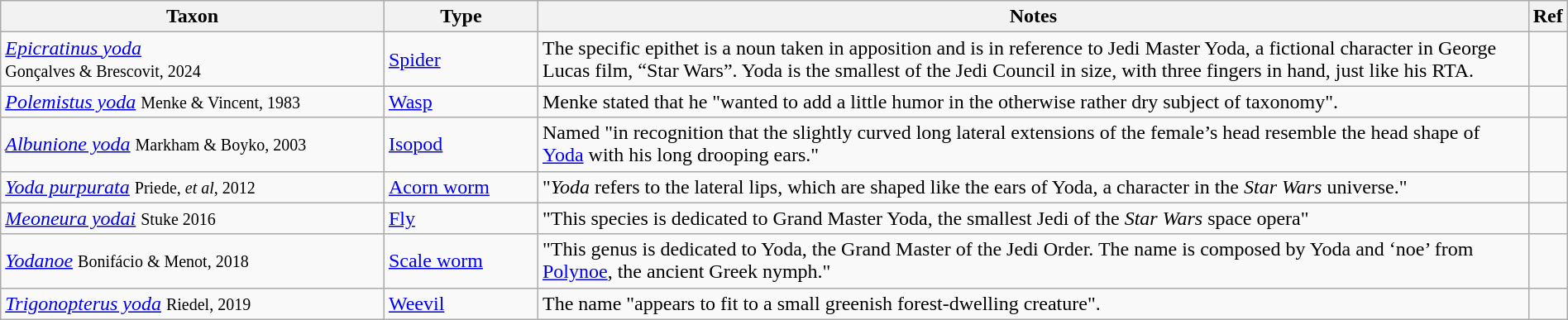<table class="wikitable sortable" width="100%">
<tr>
<th style="width:25%;">Taxon</th>
<th style="width:10%;">Type</th>
<th style="width:65%;">Notes</th>
<th class="unsortable">Ref</th>
</tr>
<tr>
<td><em><a href='#'>Epicratinus yoda</a></em><br><small>Gonçalves & Brescovit, 2024</small></td>
<td><a href='#'>Spider</a></td>
<td>The specific epithet is a noun taken in apposition and is in reference to Jedi Master Yoda, a fictional character in George Lucas film, “Star Wars”. Yoda is the smallest of the Jedi Council in size, with three fingers in hand, just like his RTA.</td>
<td></td>
</tr>
<tr>
<td><em><a href='#'>Polemistus yoda</a></em> <small>Menke & Vincent, 1983</small></td>
<td><a href='#'>Wasp</a></td>
<td>Menke stated that he "wanted to add a little humor in the otherwise rather dry subject of taxonomy".</td>
<td></td>
</tr>
<tr>
<td><em><a href='#'>Albunione yoda</a></em> <small>Markham & Boyko, 2003</small></td>
<td><a href='#'>Isopod</a></td>
<td>Named "in recognition that the slightly curved long lateral extensions of the female’s head resemble the head shape of <a href='#'>Yoda</a> with his long drooping ears."</td>
<td></td>
</tr>
<tr>
<td><em><a href='#'>Yoda purpurata</a></em> <small>Priede, <em>et al</em>, 2012</small></td>
<td><a href='#'>Acorn worm</a></td>
<td>"<em>Yoda</em> refers to the lateral lips, which are shaped like the ears of Yoda, a character in the <em>Star Wars</em> universe."</td>
<td></td>
</tr>
<tr>
<td><a href='#'><em>Meoneura yodai</em></a> <small>Stuke 2016</small></td>
<td><a href='#'>Fly</a></td>
<td>"This species is dedicated to Grand Master Yoda, the smallest Jedi of the <em>Star Wars</em> space opera"</td>
<td></td>
</tr>
<tr>
<td><em><a href='#'>Yodanoe</a></em> <small>Bonifácio & Menot, 2018</small></td>
<td><a href='#'>Scale worm</a></td>
<td>"This genus is dedicated to Yoda, the Grand Master of the Jedi Order. The name is composed by Yoda and ‘noe’ from <a href='#'>Polynoe</a>, the ancient Greek nymph."</td>
<td></td>
</tr>
<tr>
<td><em><a href='#'>Trigonopterus yoda</a></em> <small>Riedel, 2019</small></td>
<td><a href='#'>Weevil</a></td>
<td>The name "appears to fit to a small greenish forest-dwelling creature".</td>
<td></td>
</tr>
</table>
